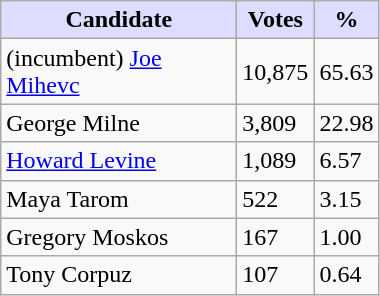<table class="wikitable">
<tr>
<th style="background:#ddf; width:150px;">Candidate</th>
<th style="background:#ddf;">Votes</th>
<th style="background:#ddf;">%</th>
</tr>
<tr>
<td>(incumbent) <a href='#'>Joe Mihevc</a></td>
<td>10,875</td>
<td>65.63</td>
</tr>
<tr>
<td>George Milne</td>
<td>3,809</td>
<td>22.98</td>
</tr>
<tr>
<td><a href='#'>Howard Levine</a></td>
<td>1,089</td>
<td>6.57</td>
</tr>
<tr>
<td>Maya Tarom</td>
<td>522</td>
<td>3.15</td>
</tr>
<tr>
<td>Gregory Moskos</td>
<td>167</td>
<td>1.00</td>
</tr>
<tr>
<td>Tony Corpuz</td>
<td>107</td>
<td>0.64</td>
</tr>
</table>
